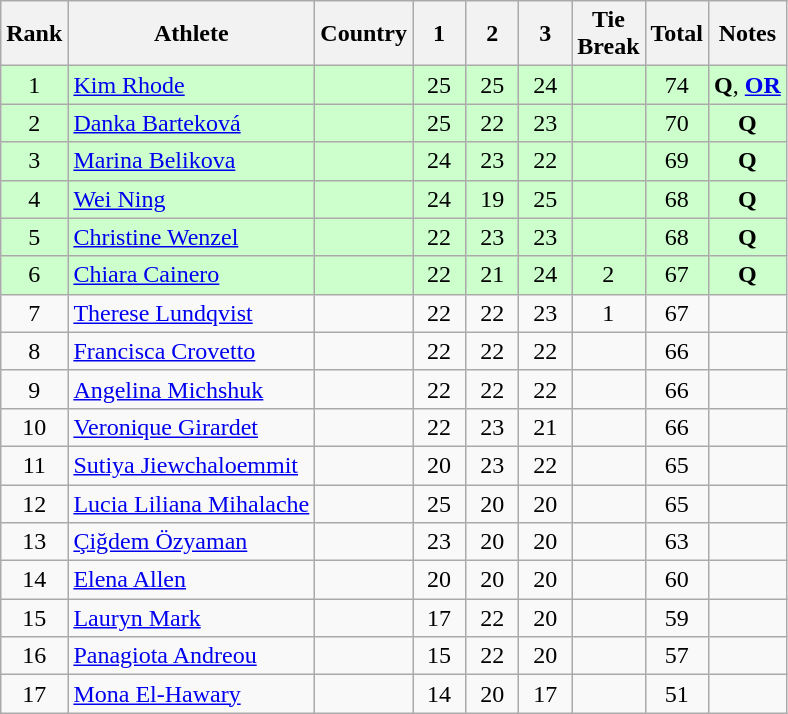<table class="wikitable sortable" style="text-align:center">
<tr>
<th>Rank</th>
<th>Athlete</th>
<th>Country</th>
<th class="unsortable" style="width: 28px">1</th>
<th class="unsortable" style="width: 28px">2</th>
<th class="unsortable" style="width: 28px">3</th>
<th class="unsortable" style="width: 28px">Tie Break</th>
<th>Total</th>
<th class="unsortable">Notes</th>
</tr>
<tr bgcolor=#ccffcc>
<td>1</td>
<td align="left"><a href='#'>Kim Rhode</a></td>
<td align="left"></td>
<td>25</td>
<td>25</td>
<td>24</td>
<td></td>
<td>74</td>
<td><strong>Q</strong>, <strong><a href='#'>OR</a></strong></td>
</tr>
<tr bgcolor=#ccffcc>
<td>2</td>
<td align="left"><a href='#'>Danka Barteková</a></td>
<td align="left"></td>
<td>25</td>
<td>22</td>
<td>23</td>
<td></td>
<td>70</td>
<td><strong>Q</strong></td>
</tr>
<tr bgcolor=#ccffcc>
<td>3</td>
<td align="left"><a href='#'>Marina Belikova</a></td>
<td align="left"></td>
<td>24</td>
<td>23</td>
<td>22</td>
<td></td>
<td>69</td>
<td><strong>Q</strong></td>
</tr>
<tr bgcolor=#ccffcc>
<td>4</td>
<td align="left"><a href='#'>Wei Ning</a></td>
<td align="left"></td>
<td>24</td>
<td>19</td>
<td>25</td>
<td></td>
<td>68</td>
<td><strong>Q</strong></td>
</tr>
<tr bgcolor=#ccffcc>
<td>5</td>
<td align="left"><a href='#'>Christine Wenzel</a></td>
<td align="left"></td>
<td>22</td>
<td>23</td>
<td>23</td>
<td></td>
<td>68</td>
<td><strong>Q</strong></td>
</tr>
<tr bgcolor=#ccffcc>
<td>6</td>
<td align="left"><a href='#'>Chiara Cainero</a></td>
<td align="left"></td>
<td>22</td>
<td>21</td>
<td>24</td>
<td>2</td>
<td>67</td>
<td><strong>Q</strong></td>
</tr>
<tr>
<td>7</td>
<td align="left"><a href='#'>Therese Lundqvist</a></td>
<td align="left"></td>
<td>22</td>
<td>22</td>
<td>23</td>
<td>1</td>
<td>67</td>
<td></td>
</tr>
<tr>
<td>8</td>
<td align="left"><a href='#'>Francisca Crovetto</a></td>
<td align="left"></td>
<td>22</td>
<td>22</td>
<td>22</td>
<td></td>
<td>66</td>
<td></td>
</tr>
<tr>
<td>9</td>
<td align="left"><a href='#'>Angelina Michshuk</a></td>
<td align="left"></td>
<td>22</td>
<td>22</td>
<td>22</td>
<td></td>
<td>66</td>
<td></td>
</tr>
<tr>
<td>10</td>
<td align="left"><a href='#'>Veronique Girardet</a></td>
<td align="left"></td>
<td>22</td>
<td>23</td>
<td>21</td>
<td></td>
<td>66</td>
<td></td>
</tr>
<tr>
<td>11</td>
<td align="left"><a href='#'>Sutiya Jiewchaloemmit</a></td>
<td align="left"></td>
<td>20</td>
<td>23</td>
<td>22</td>
<td></td>
<td>65</td>
<td></td>
</tr>
<tr>
<td>12</td>
<td align="left"><a href='#'>Lucia Liliana Mihalache</a></td>
<td align="left"></td>
<td>25</td>
<td>20</td>
<td>20</td>
<td></td>
<td>65</td>
<td></td>
</tr>
<tr>
<td>13</td>
<td align="left"><a href='#'>Çiğdem Özyaman</a></td>
<td align="left"></td>
<td>23</td>
<td>20</td>
<td>20</td>
<td></td>
<td>63</td>
<td></td>
</tr>
<tr>
<td>14</td>
<td align="left"><a href='#'>Elena Allen</a></td>
<td align="left"></td>
<td>20</td>
<td>20</td>
<td>20</td>
<td></td>
<td>60</td>
<td></td>
</tr>
<tr>
<td>15</td>
<td align="left"><a href='#'>Lauryn Mark</a></td>
<td align="left"></td>
<td>17</td>
<td>22</td>
<td>20</td>
<td></td>
<td>59</td>
<td></td>
</tr>
<tr>
<td>16</td>
<td align="left"><a href='#'>Panagiota Andreou</a></td>
<td align="left"></td>
<td>15</td>
<td>22</td>
<td>20</td>
<td></td>
<td>57</td>
<td></td>
</tr>
<tr>
<td>17</td>
<td align="left"><a href='#'>Mona El-Hawary</a></td>
<td align="left"></td>
<td>14</td>
<td>20</td>
<td>17</td>
<td></td>
<td>51</td>
<td></td>
</tr>
</table>
